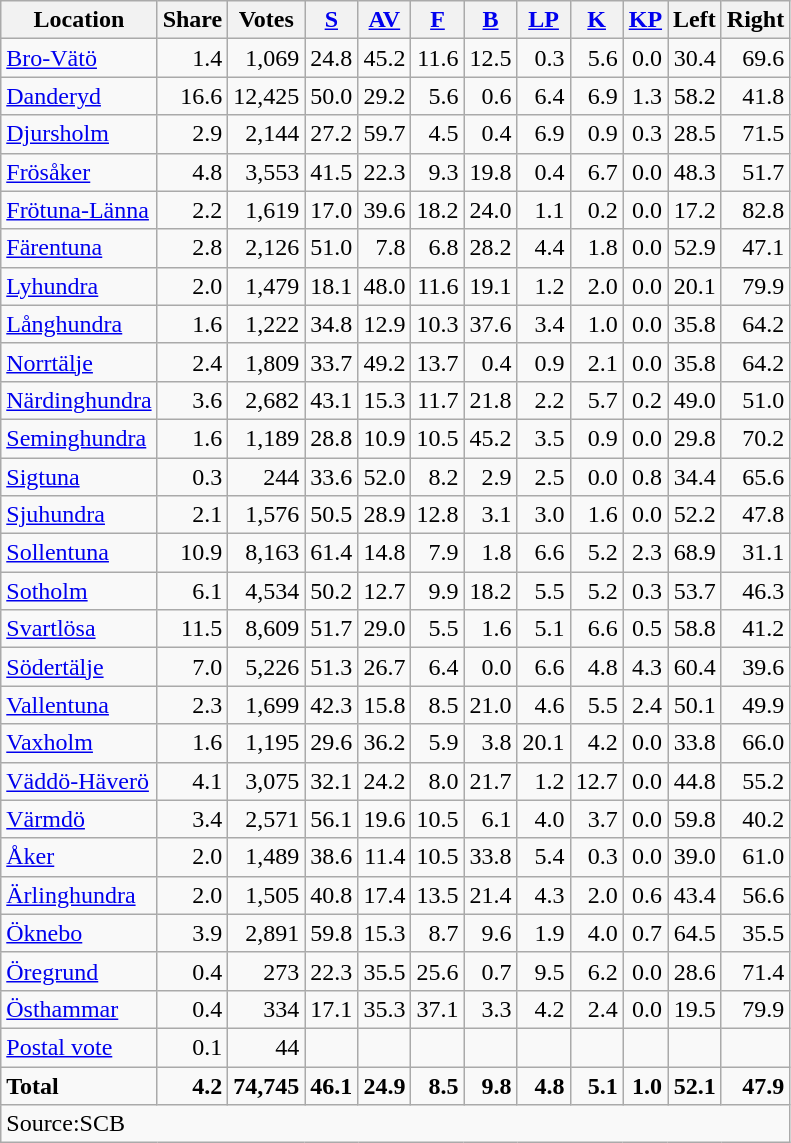<table class="wikitable sortable" style=text-align:right>
<tr>
<th>Location</th>
<th>Share</th>
<th>Votes</th>
<th><a href='#'>S</a></th>
<th><a href='#'>AV</a></th>
<th><a href='#'>F</a></th>
<th><a href='#'>B</a></th>
<th><a href='#'>LP</a></th>
<th><a href='#'>K</a></th>
<th><a href='#'>KP</a></th>
<th>Left</th>
<th>Right</th>
</tr>
<tr>
<td align=left><a href='#'>Bro-Vätö</a></td>
<td>1.4</td>
<td>1,069</td>
<td>24.8</td>
<td>45.2</td>
<td>11.6</td>
<td>12.5</td>
<td>0.3</td>
<td>5.6</td>
<td>0.0</td>
<td>30.4</td>
<td>69.6</td>
</tr>
<tr>
<td align=left><a href='#'>Danderyd</a></td>
<td>16.6</td>
<td>12,425</td>
<td>50.0</td>
<td>29.2</td>
<td>5.6</td>
<td>0.6</td>
<td>6.4</td>
<td>6.9</td>
<td>1.3</td>
<td>58.2</td>
<td>41.8</td>
</tr>
<tr>
<td align=left><a href='#'>Djursholm</a></td>
<td>2.9</td>
<td>2,144</td>
<td>27.2</td>
<td>59.7</td>
<td>4.5</td>
<td>0.4</td>
<td>6.9</td>
<td>0.9</td>
<td>0.3</td>
<td>28.5</td>
<td>71.5</td>
</tr>
<tr>
<td align=left><a href='#'>Frösåker</a></td>
<td>4.8</td>
<td>3,553</td>
<td>41.5</td>
<td>22.3</td>
<td>9.3</td>
<td>19.8</td>
<td>0.4</td>
<td>6.7</td>
<td>0.0</td>
<td>48.3</td>
<td>51.7</td>
</tr>
<tr>
<td align=left><a href='#'>Frötuna-Länna</a></td>
<td>2.2</td>
<td>1,619</td>
<td>17.0</td>
<td>39.6</td>
<td>18.2</td>
<td>24.0</td>
<td>1.1</td>
<td>0.2</td>
<td>0.0</td>
<td>17.2</td>
<td>82.8</td>
</tr>
<tr>
<td align=left><a href='#'>Färentuna</a></td>
<td>2.8</td>
<td>2,126</td>
<td>51.0</td>
<td>7.8</td>
<td>6.8</td>
<td>28.2</td>
<td>4.4</td>
<td>1.8</td>
<td>0.0</td>
<td>52.9</td>
<td>47.1</td>
</tr>
<tr>
<td align=left><a href='#'>Lyhundra</a></td>
<td>2.0</td>
<td>1,479</td>
<td>18.1</td>
<td>48.0</td>
<td>11.6</td>
<td>19.1</td>
<td>1.2</td>
<td>2.0</td>
<td>0.0</td>
<td>20.1</td>
<td>79.9</td>
</tr>
<tr>
<td align=left><a href='#'>Långhundra</a></td>
<td>1.6</td>
<td>1,222</td>
<td>34.8</td>
<td>12.9</td>
<td>10.3</td>
<td>37.6</td>
<td>3.4</td>
<td>1.0</td>
<td>0.0</td>
<td>35.8</td>
<td>64.2</td>
</tr>
<tr>
<td align=left><a href='#'>Norrtälje</a></td>
<td>2.4</td>
<td>1,809</td>
<td>33.7</td>
<td>49.2</td>
<td>13.7</td>
<td>0.4</td>
<td>0.9</td>
<td>2.1</td>
<td>0.0</td>
<td>35.8</td>
<td>64.2</td>
</tr>
<tr>
<td align=left><a href='#'>Närdinghundra</a></td>
<td>3.6</td>
<td>2,682</td>
<td>43.1</td>
<td>15.3</td>
<td>11.7</td>
<td>21.8</td>
<td>2.2</td>
<td>5.7</td>
<td>0.2</td>
<td>49.0</td>
<td>51.0</td>
</tr>
<tr>
<td align=left><a href='#'>Seminghundra</a></td>
<td>1.6</td>
<td>1,189</td>
<td>28.8</td>
<td>10.9</td>
<td>10.5</td>
<td>45.2</td>
<td>3.5</td>
<td>0.9</td>
<td>0.0</td>
<td>29.8</td>
<td>70.2</td>
</tr>
<tr>
<td align=left><a href='#'>Sigtuna</a></td>
<td>0.3</td>
<td>244</td>
<td>33.6</td>
<td>52.0</td>
<td>8.2</td>
<td>2.9</td>
<td>2.5</td>
<td>0.0</td>
<td>0.8</td>
<td>34.4</td>
<td>65.6</td>
</tr>
<tr>
<td align=left><a href='#'>Sjuhundra</a></td>
<td>2.1</td>
<td>1,576</td>
<td>50.5</td>
<td>28.9</td>
<td>12.8</td>
<td>3.1</td>
<td>3.0</td>
<td>1.6</td>
<td>0.0</td>
<td>52.2</td>
<td>47.8</td>
</tr>
<tr>
<td align=left><a href='#'>Sollentuna</a></td>
<td>10.9</td>
<td>8,163</td>
<td>61.4</td>
<td>14.8</td>
<td>7.9</td>
<td>1.8</td>
<td>6.6</td>
<td>5.2</td>
<td>2.3</td>
<td>68.9</td>
<td>31.1</td>
</tr>
<tr>
<td align=left><a href='#'>Sotholm</a></td>
<td>6.1</td>
<td>4,534</td>
<td>50.2</td>
<td>12.7</td>
<td>9.9</td>
<td>18.2</td>
<td>5.5</td>
<td>5.2</td>
<td>0.3</td>
<td>53.7</td>
<td>46.3</td>
</tr>
<tr>
<td align=left><a href='#'>Svartlösa</a></td>
<td>11.5</td>
<td>8,609</td>
<td>51.7</td>
<td>29.0</td>
<td>5.5</td>
<td>1.6</td>
<td>5.1</td>
<td>6.6</td>
<td>0.5</td>
<td>58.8</td>
<td>41.2</td>
</tr>
<tr>
<td align=left><a href='#'>Södertälje</a></td>
<td>7.0</td>
<td>5,226</td>
<td>51.3</td>
<td>26.7</td>
<td>6.4</td>
<td>0.0</td>
<td>6.6</td>
<td>4.8</td>
<td>4.3</td>
<td>60.4</td>
<td>39.6</td>
</tr>
<tr>
<td align=left><a href='#'>Vallentuna</a></td>
<td>2.3</td>
<td>1,699</td>
<td>42.3</td>
<td>15.8</td>
<td>8.5</td>
<td>21.0</td>
<td>4.6</td>
<td>5.5</td>
<td>2.4</td>
<td>50.1</td>
<td>49.9</td>
</tr>
<tr>
<td align=left><a href='#'>Vaxholm</a></td>
<td>1.6</td>
<td>1,195</td>
<td>29.6</td>
<td>36.2</td>
<td>5.9</td>
<td>3.8</td>
<td>20.1</td>
<td>4.2</td>
<td>0.0</td>
<td>33.8</td>
<td>66.0</td>
</tr>
<tr>
<td align=left><a href='#'>Väddö-Häverö</a></td>
<td>4.1</td>
<td>3,075</td>
<td>32.1</td>
<td>24.2</td>
<td>8.0</td>
<td>21.7</td>
<td>1.2</td>
<td>12.7</td>
<td>0.0</td>
<td>44.8</td>
<td>55.2</td>
</tr>
<tr>
<td align=left><a href='#'>Värmdö</a></td>
<td>3.4</td>
<td>2,571</td>
<td>56.1</td>
<td>19.6</td>
<td>10.5</td>
<td>6.1</td>
<td>4.0</td>
<td>3.7</td>
<td>0.0</td>
<td>59.8</td>
<td>40.2</td>
</tr>
<tr>
<td align=left><a href='#'>Åker</a></td>
<td>2.0</td>
<td>1,489</td>
<td>38.6</td>
<td>11.4</td>
<td>10.5</td>
<td>33.8</td>
<td>5.4</td>
<td>0.3</td>
<td>0.0</td>
<td>39.0</td>
<td>61.0</td>
</tr>
<tr>
<td align=left><a href='#'>Ärlinghundra</a></td>
<td>2.0</td>
<td>1,505</td>
<td>40.8</td>
<td>17.4</td>
<td>13.5</td>
<td>21.4</td>
<td>4.3</td>
<td>2.0</td>
<td>0.6</td>
<td>43.4</td>
<td>56.6</td>
</tr>
<tr>
<td align=left><a href='#'>Öknebo</a></td>
<td>3.9</td>
<td>2,891</td>
<td>59.8</td>
<td>15.3</td>
<td>8.7</td>
<td>9.6</td>
<td>1.9</td>
<td>4.0</td>
<td>0.7</td>
<td>64.5</td>
<td>35.5</td>
</tr>
<tr>
<td align=left><a href='#'>Öregrund</a></td>
<td>0.4</td>
<td>273</td>
<td>22.3</td>
<td>35.5</td>
<td>25.6</td>
<td>0.7</td>
<td>9.5</td>
<td>6.2</td>
<td>0.0</td>
<td>28.6</td>
<td>71.4</td>
</tr>
<tr>
<td align=left><a href='#'>Östhammar</a></td>
<td>0.4</td>
<td>334</td>
<td>17.1</td>
<td>35.3</td>
<td>37.1</td>
<td>3.3</td>
<td>4.2</td>
<td>2.4</td>
<td>0.0</td>
<td>19.5</td>
<td>79.9</td>
</tr>
<tr>
<td align=left><a href='#'>Postal vote</a></td>
<td>0.1</td>
<td>44</td>
<td></td>
<td></td>
<td></td>
<td></td>
<td></td>
<td></td>
<td></td>
<td></td>
<td></td>
</tr>
<tr>
<td align=left><strong>Total</strong></td>
<td><strong>4.2</strong></td>
<td><strong>74,745</strong></td>
<td><strong>46.1</strong></td>
<td><strong>24.9</strong></td>
<td><strong>8.5</strong></td>
<td><strong>9.8</strong></td>
<td><strong>4.8</strong></td>
<td><strong>5.1</strong></td>
<td><strong>1.0</strong></td>
<td><strong>52.1</strong></td>
<td><strong>47.9</strong></td>
</tr>
<tr>
<td align=left colspan=12>Source:SCB </td>
</tr>
</table>
